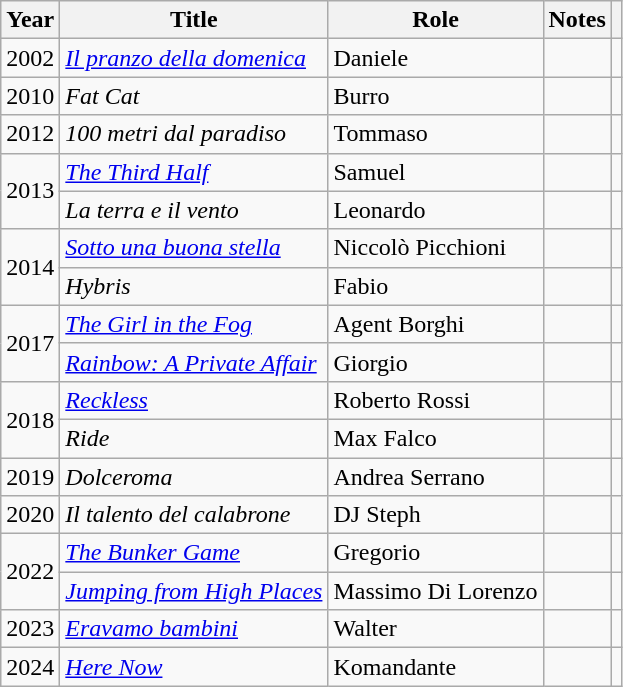<table class="wikitable">
<tr>
<th>Year</th>
<th>Title</th>
<th>Role</th>
<th>Notes</th>
<th></th>
</tr>
<tr>
<td>2002</td>
<td><em><a href='#'>Il pranzo della domenica</a></em></td>
<td>Daniele</td>
<td></td>
<td></td>
</tr>
<tr>
<td>2010</td>
<td><em>Fat Cat</em></td>
<td>Burro</td>
<td></td>
<td></td>
</tr>
<tr>
<td>2012</td>
<td><em>100 metri dal paradiso</em></td>
<td>Tommaso</td>
<td></td>
<td></td>
</tr>
<tr>
<td rowspan="2">2013</td>
<td><em><a href='#'>The Third Half</a></em></td>
<td>Samuel</td>
<td></td>
<td></td>
</tr>
<tr>
<td><em>La terra e il vento</em></td>
<td>Leonardo</td>
<td></td>
<td></td>
</tr>
<tr>
<td rowspan="2">2014</td>
<td><em><a href='#'>Sotto una buona stella</a></em></td>
<td>Niccolò Picchioni</td>
<td></td>
<td></td>
</tr>
<tr>
<td><em>Hybris</em></td>
<td>Fabio</td>
<td></td>
<td></td>
</tr>
<tr>
<td rowspan="2">2017</td>
<td><em><a href='#'>The Girl in the Fog</a></em></td>
<td>Agent Borghi</td>
<td></td>
<td></td>
</tr>
<tr>
<td><em><a href='#'>Rainbow: A Private Affair</a></em></td>
<td>Giorgio</td>
<td></td>
<td></td>
</tr>
<tr>
<td rowspan="2">2018</td>
<td><em><a href='#'>Reckless</a></em></td>
<td>Roberto Rossi</td>
<td></td>
<td></td>
</tr>
<tr>
<td><em>Ride</em></td>
<td>Max Falco</td>
<td></td>
<td></td>
</tr>
<tr>
<td>2019</td>
<td><em>Dolceroma</em></td>
<td>Andrea Serrano</td>
<td></td>
<td></td>
</tr>
<tr>
<td>2020</td>
<td><em>Il talento del calabrone</em></td>
<td>DJ Steph</td>
<td></td>
<td></td>
</tr>
<tr>
<td rowspan="2">2022</td>
<td><em><a href='#'>The Bunker Game</a></em></td>
<td>Gregorio</td>
<td></td>
<td></td>
</tr>
<tr>
<td><em><a href='#'>Jumping from High Places</a></em></td>
<td>Massimo Di Lorenzo</td>
<td></td>
<td></td>
</tr>
<tr>
<td>2023</td>
<td><em><a href='#'>Eravamo bambini</a></em></td>
<td>Walter</td>
<td></td>
<td></td>
</tr>
<tr>
<td>2024</td>
<td><em><a href='#'>Here Now</a></em></td>
<td>Komandante</td>
<td></td>
<td></td>
</tr>
</table>
